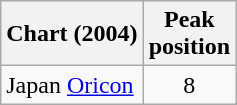<table class="wikitable">
<tr>
<th>Chart (2004)</th>
<th>Peak<br>position</th>
</tr>
<tr>
<td>Japan <a href='#'>Oricon</a></td>
<td align="center">8</td>
</tr>
</table>
